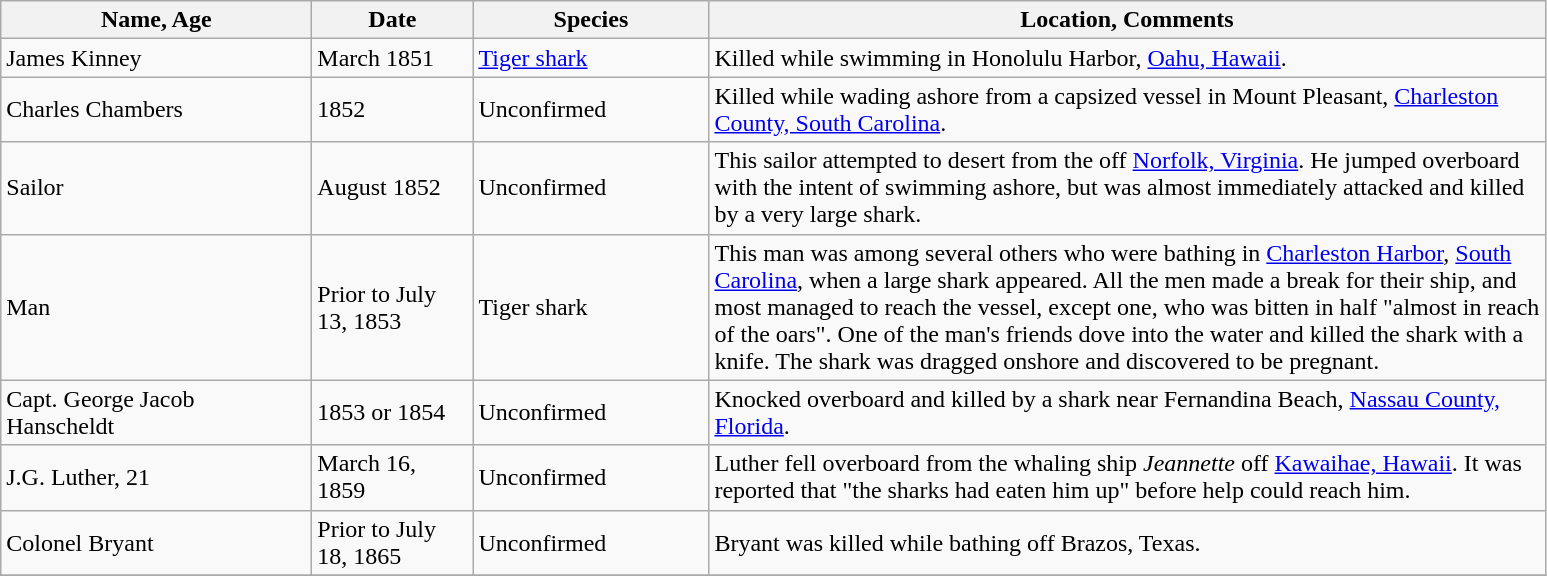<table class="wikitable">
<tr>
<th width="200">Name, Age</th>
<th width="100">Date</th>
<th width="150">Species</th>
<th width="550">Location, Comments</th>
</tr>
<tr>
<td>James Kinney</td>
<td>March 1851</td>
<td><a href='#'>Tiger shark</a></td>
<td>Killed while swimming in Honolulu Harbor, <a href='#'>Oahu, Hawaii</a>.</td>
</tr>
<tr>
<td>Charles Chambers</td>
<td>1852</td>
<td>Unconfirmed</td>
<td>Killed while wading ashore from a capsized vessel in Mount Pleasant, <a href='#'>Charleston County, South Carolina</a>.</td>
</tr>
<tr>
<td>Sailor</td>
<td>August 1852</td>
<td>Unconfirmed</td>
<td>This sailor attempted to desert from the  off <a href='#'>Norfolk, Virginia</a>. He jumped overboard with the intent of swimming ashore, but was almost immediately attacked and killed by a very large shark.</td>
</tr>
<tr>
<td>Man</td>
<td>Prior to July 13, 1853</td>
<td>Tiger shark</td>
<td>This man was among several others who were bathing in <a href='#'>Charleston Harbor</a>, <a href='#'>South Carolina</a>, when a large shark appeared. All the men made a break for their ship, and most managed to reach the vessel, except one, who was bitten in half "almost in reach of the oars". One of the man's friends dove into the water and killed the shark with a knife. The shark was dragged onshore and discovered to be pregnant.</td>
</tr>
<tr>
<td>Capt. George Jacob Hanscheldt</td>
<td>1853 or 1854</td>
<td>Unconfirmed</td>
<td>Knocked overboard and killed by a shark near Fernandina Beach, <a href='#'>Nassau County, Florida</a>.</td>
</tr>
<tr>
<td>J.G. Luther, 21</td>
<td>March 16, 1859</td>
<td>Unconfirmed</td>
<td>Luther fell overboard from the whaling ship <em>Jeannette</em> off <a href='#'>Kawaihae, Hawaii</a>. It was reported that "the sharks had eaten him up" before help could reach him.</td>
</tr>
<tr>
<td>Colonel Bryant</td>
<td>Prior to July 18, 1865</td>
<td>Unconfirmed</td>
<td>Bryant was killed while bathing off Brazos, Texas.</td>
</tr>
<tr>
</tr>
</table>
